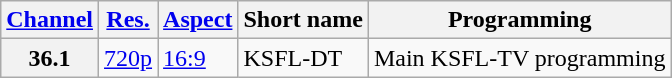<table class="wikitable">
<tr>
<th scope="col"><a href='#'>Channel</a></th>
<th scope="col"><a href='#'>Res.</a></th>
<th scope="col"><a href='#'>Aspect</a></th>
<th scope="col">Short name</th>
<th scope="col">Programming</th>
</tr>
<tr>
<th scope="row">36.1</th>
<td><a href='#'>720p</a></td>
<td><a href='#'>16:9</a></td>
<td>KSFL-DT</td>
<td>Main KSFL-TV programming</td>
</tr>
</table>
